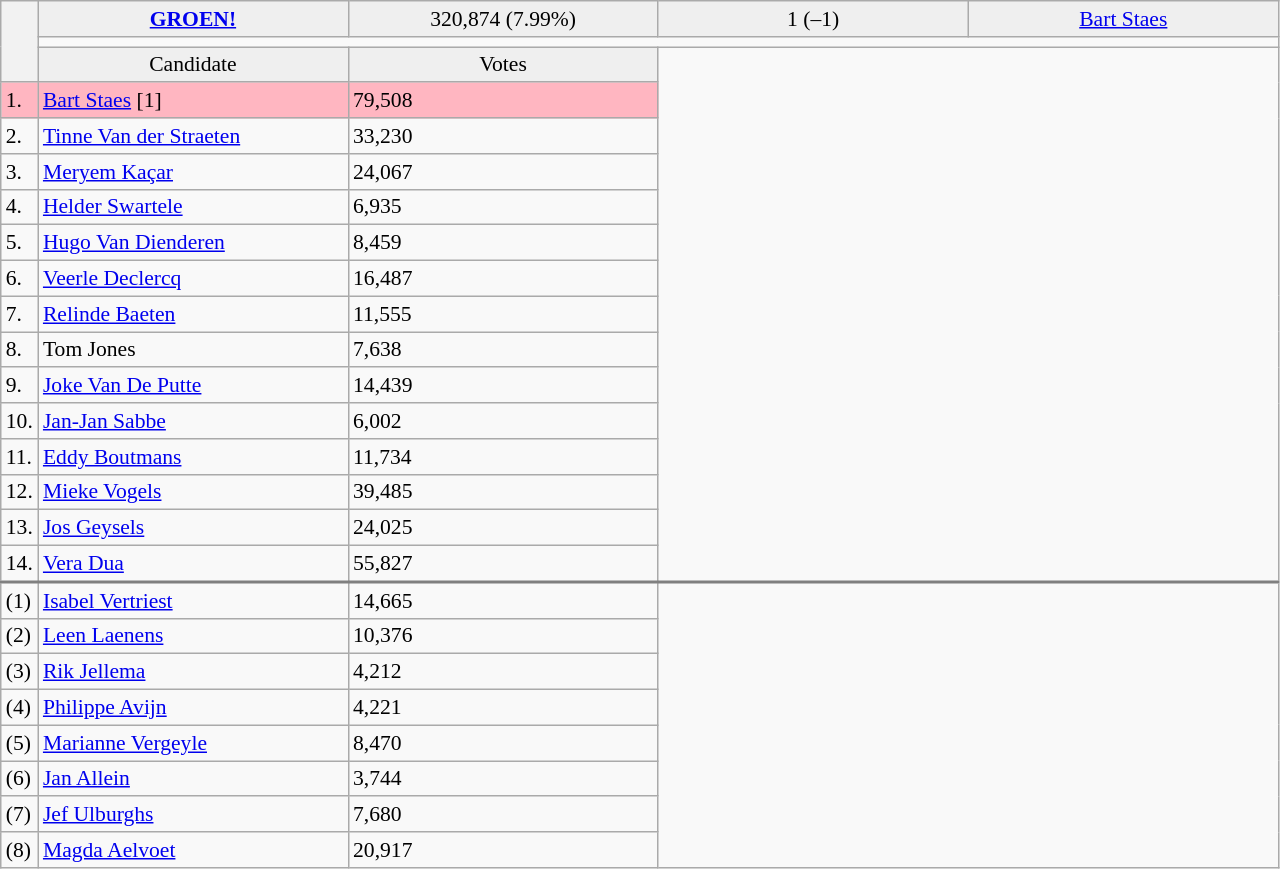<table class="wikitable collapsible collapsed" style=text-align:left;font-size:90%>
<tr>
<th rowspan=3></th>
<td bgcolor=efefef width=200 align=center><strong> <a href='#'>GROEN!</a></strong></td>
<td bgcolor=efefef width=200 align=center>320,874 (7.99%)</td>
<td bgcolor=efefef width=200 align=center>1 (–1)</td>
<td bgcolor=efefef width=200 align=center><a href='#'>Bart Staes</a></td>
</tr>
<tr>
<td colspan=4 bgcolor=></td>
</tr>
<tr>
<td bgcolor=efefef align=center>Candidate</td>
<td bgcolor=efefef align=center>Votes</td>
</tr>
<tr bgcolor=lightpink>
<td>1.</td>
<td><a href='#'>Bart Staes</a> [1]</td>
<td>79,508</td>
</tr>
<tr>
<td>2.</td>
<td><a href='#'>Tinne Van der Straeten</a></td>
<td>33,230</td>
</tr>
<tr>
<td>3.</td>
<td><a href='#'>Meryem Kaçar</a></td>
<td>24,067</td>
</tr>
<tr>
<td>4.</td>
<td><a href='#'>Helder Swartele</a></td>
<td>6,935</td>
</tr>
<tr>
<td>5.</td>
<td><a href='#'>Hugo Van Dienderen</a></td>
<td>8,459</td>
</tr>
<tr>
<td>6.</td>
<td><a href='#'>Veerle Declercq</a></td>
<td>16,487</td>
</tr>
<tr>
<td>7.</td>
<td><a href='#'>Relinde Baeten</a></td>
<td>11,555</td>
</tr>
<tr>
<td>8.</td>
<td>Tom Jones</td>
<td>7,638</td>
</tr>
<tr>
<td>9.</td>
<td><a href='#'>Joke Van De Putte</a></td>
<td>14,439</td>
</tr>
<tr>
<td>10.</td>
<td><a href='#'>Jan-Jan Sabbe</a></td>
<td>6,002</td>
</tr>
<tr>
<td>11.</td>
<td><a href='#'>Eddy Boutmans</a></td>
<td>11,734</td>
</tr>
<tr>
<td>12.</td>
<td><a href='#'>Mieke Vogels</a></td>
<td>39,485</td>
</tr>
<tr>
<td>13.</td>
<td><a href='#'>Jos Geysels</a></td>
<td>24,025</td>
</tr>
<tr>
<td>14.</td>
<td><a href='#'>Vera Dua</a></td>
<td>55,827</td>
</tr>
<tr style="border-top:2px solid gray;">
<td>(1)</td>
<td><a href='#'>Isabel Vertriest</a></td>
<td>14,665</td>
</tr>
<tr>
<td>(2)</td>
<td><a href='#'>Leen Laenens</a></td>
<td>10,376</td>
</tr>
<tr>
<td>(3)</td>
<td><a href='#'>Rik Jellema</a></td>
<td>4,212</td>
</tr>
<tr>
<td>(4)</td>
<td><a href='#'>Philippe Avijn</a></td>
<td>4,221</td>
</tr>
<tr>
<td>(5)</td>
<td><a href='#'>Marianne Vergeyle</a></td>
<td>8,470</td>
</tr>
<tr>
<td>(6)</td>
<td><a href='#'>Jan Allein</a></td>
<td>3,744</td>
</tr>
<tr>
<td>(7)</td>
<td><a href='#'>Jef Ulburghs</a></td>
<td>7,680</td>
</tr>
<tr>
<td>(8)</td>
<td><a href='#'>Magda Aelvoet</a></td>
<td>20,917</td>
</tr>
</table>
